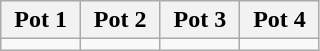<table class="wikitable">
<tr>
<th width=20%>Pot 1</th>
<th width=20%>Pot 2</th>
<th width=20%>Pot 3</th>
<th width=20%>Pot 4</th>
</tr>
<tr>
<td valign=top></td>
<td valign=top></td>
<td valign=top></td>
<td valign=top></td>
</tr>
</table>
